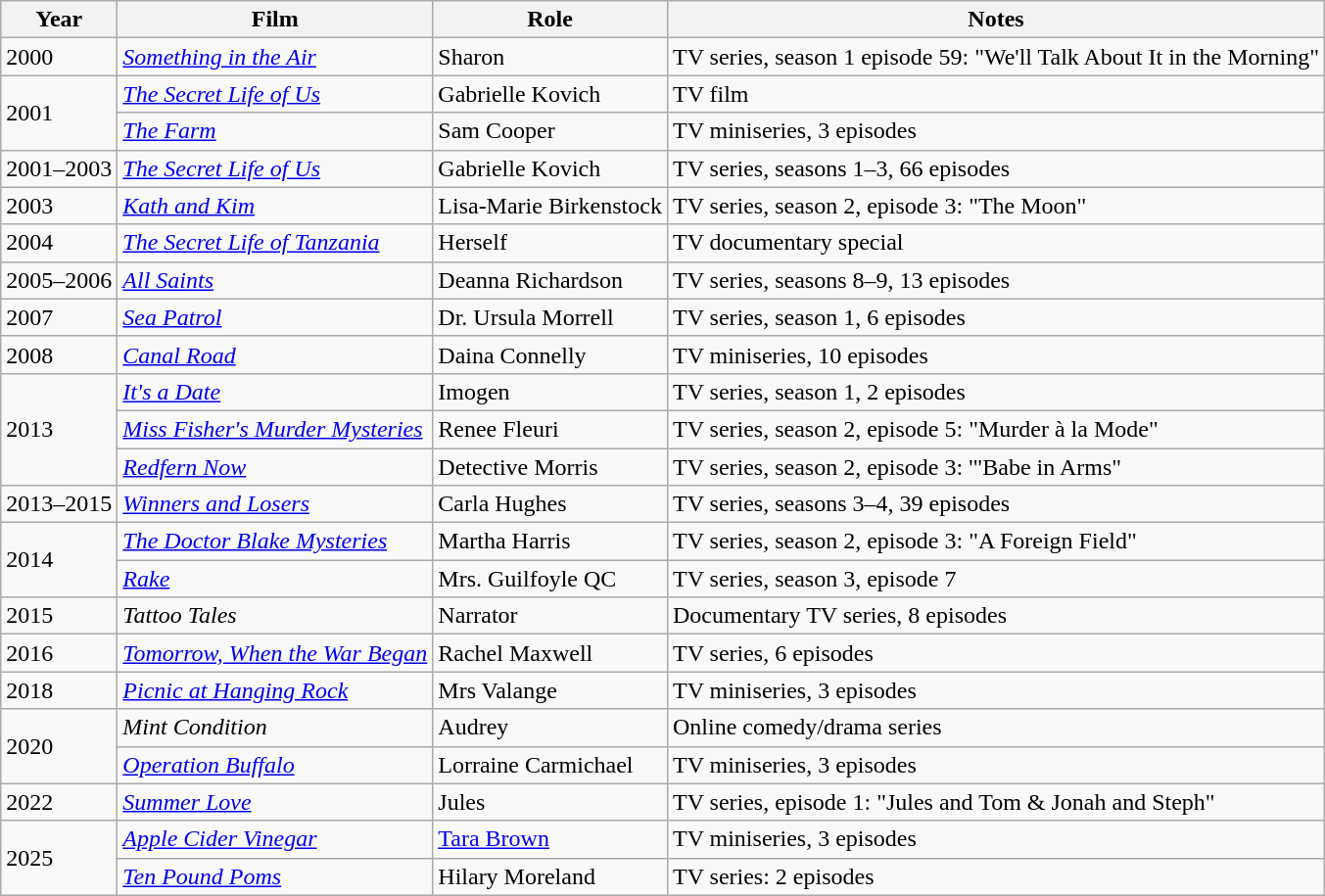<table class="wikitable sortable">
<tr>
<th>Year</th>
<th>Film</th>
<th>Role</th>
<th>Notes</th>
</tr>
<tr>
<td>2000</td>
<td><em><a href='#'>Something in the Air</a></em></td>
<td>Sharon</td>
<td>TV series, season 1 episode 59: "We'll Talk About It in the Morning"</td>
</tr>
<tr>
<td rowspan="2">2001</td>
<td><em><a href='#'>The Secret Life of Us</a></em></td>
<td>Gabrielle Kovich</td>
<td>TV film</td>
</tr>
<tr>
<td><em><a href='#'>The Farm</a></em></td>
<td>Sam Cooper</td>
<td>TV miniseries, 3 episodes</td>
</tr>
<tr>
<td>2001–2003</td>
<td><em><a href='#'>The Secret Life of Us</a></em></td>
<td>Gabrielle Kovich</td>
<td>TV series, seasons 1–3, 66 episodes</td>
</tr>
<tr>
<td>2003</td>
<td><em><a href='#'>Kath and Kim</a></em></td>
<td>Lisa-Marie Birkenstock</td>
<td>TV series, season 2, episode 3: "The Moon"</td>
</tr>
<tr>
<td>2004</td>
<td><em><a href='#'>The Secret Life of Tanzania</a></em></td>
<td>Herself</td>
<td>TV documentary special</td>
</tr>
<tr>
<td>2005–2006</td>
<td><em><a href='#'>All Saints</a></em></td>
<td>Deanna Richardson</td>
<td>TV series, seasons 8–9, 13 episodes</td>
</tr>
<tr>
<td>2007</td>
<td><em><a href='#'>Sea Patrol</a></em></td>
<td>Dr. Ursula Morrell</td>
<td>TV series, season 1, 6 episodes</td>
</tr>
<tr>
<td>2008</td>
<td><em><a href='#'>Canal Road</a></em></td>
<td>Daina Connelly</td>
<td>TV miniseries, 10 episodes</td>
</tr>
<tr>
<td rowspan="3">2013</td>
<td><em><a href='#'>It's a Date</a></em></td>
<td>Imogen</td>
<td>TV series, season 1, 2 episodes</td>
</tr>
<tr>
<td><em><a href='#'>Miss Fisher's Murder Mysteries</a></em></td>
<td>Renee Fleuri</td>
<td>TV series, season 2, episode 5: "Murder à la Mode"</td>
</tr>
<tr>
<td><em><a href='#'>Redfern Now</a></em></td>
<td>Detective Morris</td>
<td>TV series, season 2, episode 3: '"Babe in Arms"</td>
</tr>
<tr>
<td>2013–2015</td>
<td><em><a href='#'>Winners and Losers</a></em></td>
<td>Carla Hughes</td>
<td>TV series, seasons 3–4, 39 episodes</td>
</tr>
<tr>
<td rowspan="2">2014</td>
<td><em><a href='#'>The Doctor Blake Mysteries</a></em></td>
<td>Martha Harris</td>
<td>TV series, season 2, episode 3: "A Foreign Field"</td>
</tr>
<tr>
<td><em><a href='#'>Rake</a></em></td>
<td>Mrs. Guilfoyle QC</td>
<td>TV series, season 3, episode 7</td>
</tr>
<tr>
<td>2015</td>
<td><em>Tattoo Tales</em></td>
<td>Narrator</td>
<td>Documentary TV series, 8 episodes</td>
</tr>
<tr>
<td>2016</td>
<td><em><a href='#'>Tomorrow, When the War Began</a></em></td>
<td>Rachel Maxwell</td>
<td>TV series, 6 episodes</td>
</tr>
<tr>
<td>2018</td>
<td><em><a href='#'>Picnic at Hanging Rock</a></em></td>
<td>Mrs Valange</td>
<td>TV miniseries, 3 episodes</td>
</tr>
<tr>
<td rowspan="2">2020</td>
<td><em>Mint Condition</em></td>
<td>Audrey</td>
<td>Online comedy/drama series</td>
</tr>
<tr>
<td><em><a href='#'>Operation Buffalo</a></em></td>
<td>Lorraine Carmichael</td>
<td>TV miniseries, 3 episodes</td>
</tr>
<tr>
<td>2022</td>
<td><em><a href='#'>Summer Love</a></em></td>
<td>Jules</td>
<td>TV series, episode 1: "Jules and Tom & Jonah and Steph"</td>
</tr>
<tr>
<td rowspan="2">2025</td>
<td><em><a href='#'>Apple Cider Vinegar</a></em></td>
<td><a href='#'>Tara Brown</a></td>
<td>TV miniseries, 3 episodes</td>
</tr>
<tr>
<td><a href='#'><em>Ten Pound Poms</em></a></td>
<td>Hilary Moreland</td>
<td>TV series: 2 episodes</td>
</tr>
</table>
